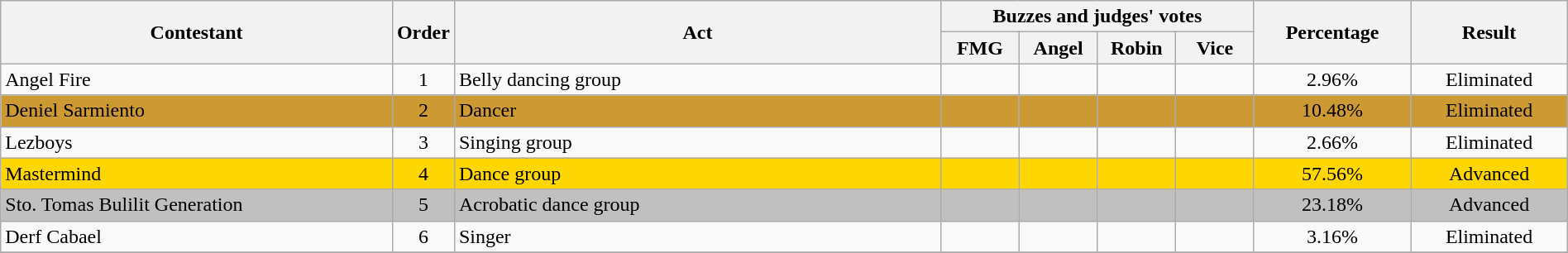<table class="wikitable" style="text-align:center; width:100%;">
<tr>
<th rowspan="2" style="width:25%;">Contestant</th>
<th rowspan="2" style="width:03%;">Order</th>
<th rowspan="2">Act</th>
<th colspan="4" style="width:20%;">Buzzes and judges' votes</th>
<th rowspan="2" style="width:10%;">Percentage</th>
<th rowspan="2" style="width:10%;">Result</th>
</tr>
<tr>
<th style="width:05%;">FMG</th>
<th style="width:05%;">Angel</th>
<th style="width:05%;">Robin</th>
<th style="width:05%;">Vice</th>
</tr>
<tr>
<td scope="row" align="left">Angel Fire</td>
<td>1</td>
<td align="left">Belly dancing group</td>
<td></td>
<td></td>
<td></td>
<td></td>
<td>2.96%</td>
<td>Eliminated</td>
</tr>
<tr bgcolor=#CC9933>
<td scope="row" align="left">Deniel Sarmiento</td>
<td>2</td>
<td align="left">Dancer</td>
<td></td>
<td></td>
<td></td>
<td></td>
<td>10.48%</td>
<td>Eliminated</td>
</tr>
<tr>
<td scope="row" align="left">Lezboys</td>
<td>3</td>
<td align="left">Singing group</td>
<td></td>
<td></td>
<td></td>
<td></td>
<td>2.66%</td>
<td>Eliminated</td>
</tr>
<tr bgcolor=gold>
<td scope="row" align="left">Mastermind</td>
<td>4</td>
<td align="left">Dance group</td>
<td></td>
<td></td>
<td></td>
<td></td>
<td>57.56%</td>
<td>Advanced</td>
</tr>
<tr bgcolor=silver>
<td scope="row" align="left">Sto. Tomas Bulilit Generation</td>
<td>5</td>
<td align="left">Acrobatic dance group</td>
<td></td>
<td></td>
<td></td>
<td></td>
<td>23.18%</td>
<td>Advanced</td>
</tr>
<tr>
<td scope="row" align="left">Derf Cabael</td>
<td>6</td>
<td align="left">Singer</td>
<td></td>
<td></td>
<td></td>
<td></td>
<td>3.16%</td>
<td>Eliminated</td>
</tr>
<tr>
</tr>
</table>
